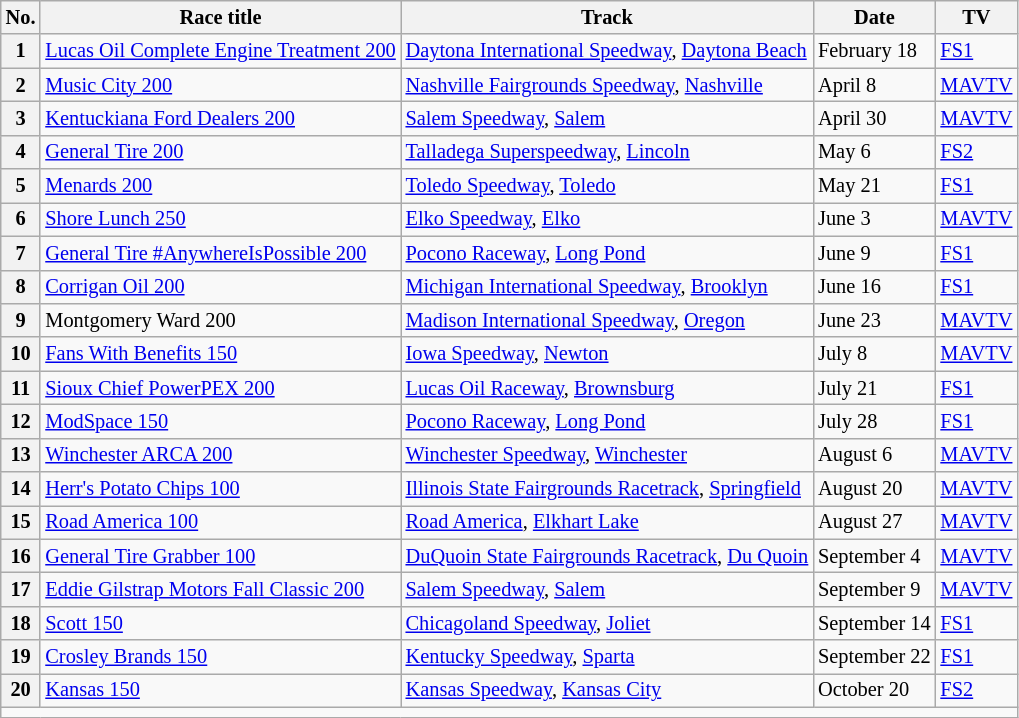<table class="wikitable" style="font-size:85%;">
<tr>
<th>No.</th>
<th>Race title</th>
<th>Track</th>
<th>Date</th>
<th>TV</th>
</tr>
<tr>
<th>1</th>
<td><a href='#'>Lucas Oil Complete Engine Treatment 200</a></td>
<td><a href='#'>Daytona International Speedway</a>, <a href='#'>Daytona Beach</a></td>
<td>February 18</td>
<td><a href='#'>FS1</a></td>
</tr>
<tr>
<th>2</th>
<td><a href='#'>Music City 200</a></td>
<td><a href='#'>Nashville Fairgrounds Speedway</a>, <a href='#'>Nashville</a></td>
<td>April 8</td>
<td><a href='#'>MAVTV</a></td>
</tr>
<tr>
<th>3</th>
<td><a href='#'>Kentuckiana Ford Dealers 200</a></td>
<td><a href='#'>Salem Speedway</a>, <a href='#'>Salem</a></td>
<td>April 30</td>
<td><a href='#'>MAVTV</a></td>
</tr>
<tr>
<th>4</th>
<td><a href='#'>General Tire 200</a></td>
<td><a href='#'>Talladega Superspeedway</a>, <a href='#'>Lincoln</a></td>
<td>May 6</td>
<td><a href='#'>FS2</a></td>
</tr>
<tr>
<th>5</th>
<td><a href='#'>Menards 200</a></td>
<td><a href='#'>Toledo Speedway</a>, <a href='#'>Toledo</a></td>
<td>May 21</td>
<td><a href='#'>FS1</a></td>
</tr>
<tr>
<th>6</th>
<td><a href='#'>Shore Lunch 250</a></td>
<td><a href='#'>Elko Speedway</a>, <a href='#'>Elko</a></td>
<td>June 3</td>
<td><a href='#'>MAVTV</a></td>
</tr>
<tr>
<th>7</th>
<td><a href='#'>General Tire #AnywhereIsPossible 200</a></td>
<td><a href='#'>Pocono Raceway</a>, <a href='#'>Long Pond</a></td>
<td>June 9</td>
<td><a href='#'>FS1</a></td>
</tr>
<tr>
<th>8</th>
<td><a href='#'>Corrigan Oil 200</a></td>
<td><a href='#'>Michigan International Speedway</a>, <a href='#'>Brooklyn</a></td>
<td>June 16</td>
<td><a href='#'>FS1</a></td>
</tr>
<tr>
<th>9</th>
<td>Montgomery Ward 200</td>
<td><a href='#'>Madison International Speedway</a>, <a href='#'>Oregon</a></td>
<td>June 23</td>
<td><a href='#'>MAVTV</a></td>
</tr>
<tr>
<th>10</th>
<td><a href='#'>Fans With Benefits 150</a></td>
<td><a href='#'>Iowa Speedway</a>, <a href='#'>Newton</a></td>
<td>July 8</td>
<td><a href='#'>MAVTV</a></td>
</tr>
<tr>
<th>11</th>
<td><a href='#'>Sioux Chief PowerPEX 200</a></td>
<td><a href='#'>Lucas Oil Raceway</a>, <a href='#'>Brownsburg</a></td>
<td>July 21</td>
<td><a href='#'>FS1</a></td>
</tr>
<tr>
<th>12</th>
<td><a href='#'>ModSpace 150</a></td>
<td><a href='#'>Pocono Raceway</a>, <a href='#'>Long Pond</a></td>
<td>July 28</td>
<td><a href='#'>FS1</a></td>
</tr>
<tr>
<th>13</th>
<td><a href='#'>Winchester ARCA 200</a></td>
<td><a href='#'>Winchester Speedway</a>, <a href='#'>Winchester</a></td>
<td>August 6</td>
<td><a href='#'>MAVTV</a></td>
</tr>
<tr>
<th>14</th>
<td><a href='#'>Herr's Potato Chips 100</a></td>
<td><a href='#'>Illinois State Fairgrounds Racetrack</a>, <a href='#'>Springfield</a></td>
<td>August 20</td>
<td><a href='#'>MAVTV</a></td>
</tr>
<tr>
<th>15</th>
<td><a href='#'>Road America 100</a></td>
<td><a href='#'>Road America</a>, <a href='#'>Elkhart Lake</a></td>
<td>August 27</td>
<td><a href='#'>MAVTV</a></td>
</tr>
<tr>
<th>16</th>
<td><a href='#'>General Tire Grabber 100</a></td>
<td><a href='#'>DuQuoin State Fairgrounds Racetrack</a>, <a href='#'>Du Quoin</a></td>
<td>September 4</td>
<td><a href='#'>MAVTV</a></td>
</tr>
<tr>
<th>17</th>
<td><a href='#'>Eddie Gilstrap Motors Fall Classic 200</a></td>
<td><a href='#'>Salem Speedway</a>, <a href='#'>Salem</a></td>
<td>September 9</td>
<td><a href='#'>MAVTV</a></td>
</tr>
<tr>
<th>18</th>
<td><a href='#'>Scott 150</a></td>
<td><a href='#'>Chicagoland Speedway</a>, <a href='#'>Joliet</a></td>
<td>September 14</td>
<td><a href='#'>FS1</a></td>
</tr>
<tr>
<th>19</th>
<td><a href='#'>Crosley Brands 150</a></td>
<td><a href='#'>Kentucky Speedway</a>, <a href='#'>Sparta</a></td>
<td>September 22</td>
<td><a href='#'>FS1</a></td>
</tr>
<tr>
<th>20</th>
<td><a href='#'>Kansas 150</a></td>
<td><a href='#'>Kansas Speedway</a>, <a href='#'>Kansas City</a></td>
<td>October 20</td>
<td><a href='#'>FS2</a></td>
</tr>
<tr>
<td colspan="5"></td>
</tr>
</table>
